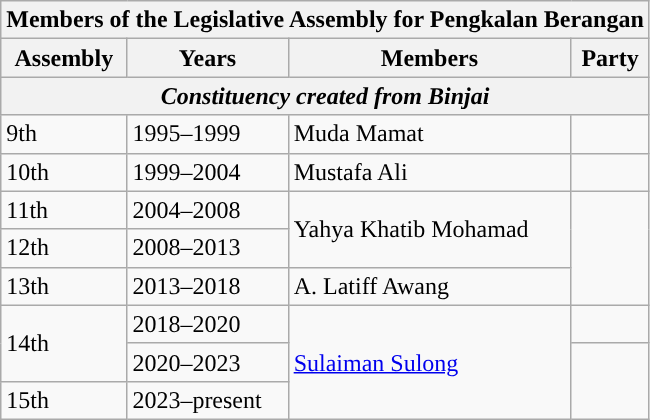<table class="wikitable">
<tr>
<th colspan="4">Members of the Legislative Assembly for Pengkalan Berangan</th>
</tr>
<tr>
<th>Assembly</th>
<th>Years</th>
<th>Members</th>
<th>Party</th>
</tr>
<tr>
<th colspan="4"><em>Constituency created from Binjai</em></th>
</tr>
<tr>
<td>9th</td>
<td>1995–1999</td>
<td>Muda Mamat</td>
<td></td>
</tr>
<tr>
<td>10th</td>
<td>1999–2004</td>
<td>Mustafa Ali</td>
<td></td>
</tr>
<tr>
<td>11th</td>
<td>2004–2008</td>
<td rowspan="2">Yahya Khatib Mohamad</td>
<td rowspan="3"></td>
</tr>
<tr>
<td>12th</td>
<td>2008–2013</td>
</tr>
<tr>
<td>13th</td>
<td>2013–2018</td>
<td>A. Latiff Awang</td>
</tr>
<tr>
<td rowspan="2">14th</td>
<td>2018–2020</td>
<td rowspan="3"><a href='#'>Sulaiman Sulong</a></td>
<td></td>
</tr>
<tr>
<td>2020–2023</td>
<td rowspan=2></td>
</tr>
<tr>
<td>15th</td>
<td>2023–present</td>
</tr>
</table>
